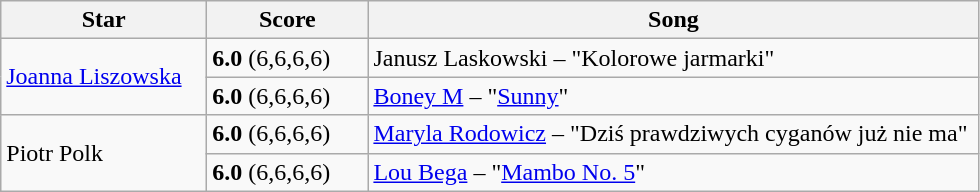<table class="wikitable">
<tr>
<th style="width:130px;">Star</th>
<th style="width:100px;">Score</th>
<th style="width:400px;">Song</th>
</tr>
<tr>
<td rowspan="2"><a href='#'>Joanna Liszowska</a></td>
<td><strong>6.0</strong> (6,6,6,6)</td>
<td>Janusz Laskowski – "Kolorowe jarmarki"</td>
</tr>
<tr>
<td><strong>6.0</strong> (6,6,6,6)</td>
<td><a href='#'>Boney M</a> – "<a href='#'>Sunny</a>"</td>
</tr>
<tr>
<td rowspan="2">Piotr Polk</td>
<td><strong>6.0</strong> (6,6,6,6)</td>
<td><a href='#'>Maryla Rodowicz</a> – "Dziś prawdziwych cyganów już nie ma"</td>
</tr>
<tr>
<td><strong>6.0</strong> (6,6,6,6)</td>
<td><a href='#'>Lou Bega</a> – "<a href='#'>Mambo No. 5</a>"</td>
</tr>
</table>
